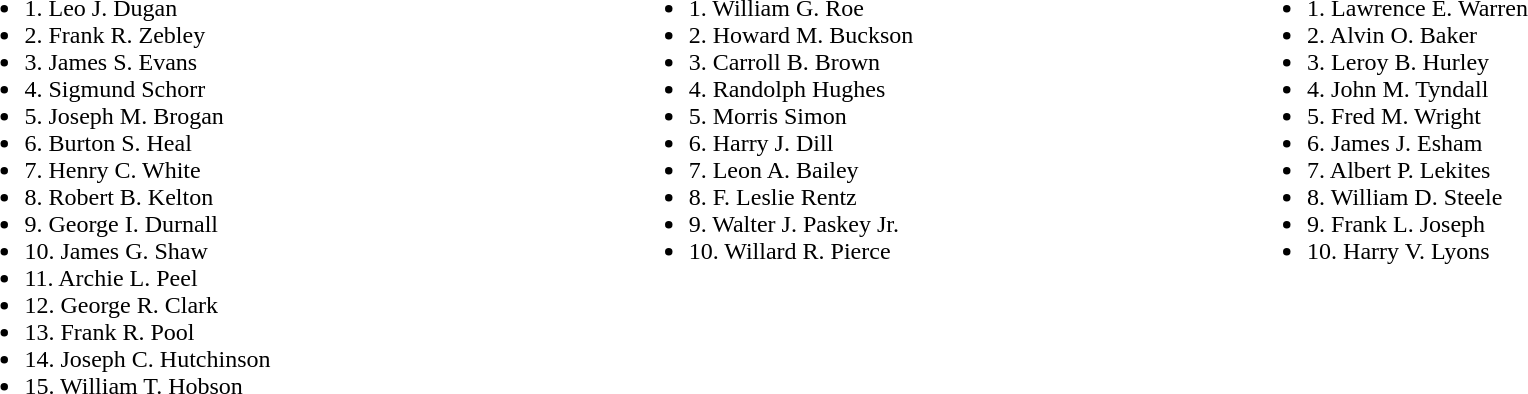<table width=100%>
<tr valign=top>
<td><br><ul><li>1. Leo J. Dugan</li><li>2. Frank R. Zebley</li><li>3. James S. Evans</li><li>4. Sigmund Schorr</li><li>5. Joseph M. Brogan</li><li>6. Burton S. Heal</li><li>7. Henry C. White</li><li>8. Robert B. Kelton</li><li>9. George I. Durnall</li><li>10. James G. Shaw</li><li>11. Archie L. Peel</li><li>12. George R. Clark</li><li>13. Frank R. Pool</li><li>14. Joseph C. Hutchinson</li><li>15. William T. Hobson</li></ul></td>
<td><br><ul><li>1. William G. Roe</li><li>2. Howard M. Buckson</li><li>3. Carroll B. Brown</li><li>4. Randolph Hughes</li><li>5. Morris Simon</li><li>6. Harry J. Dill</li><li>7. Leon A. Bailey</li><li>8. F. Leslie Rentz</li><li>9. Walter J. Paskey Jr.</li><li>10. Willard R. Pierce</li></ul></td>
<td><br><ul><li>1. Lawrence E. Warren</li><li>2. Alvin O. Baker</li><li>3. Leroy B. Hurley</li><li>4. John M. Tyndall</li><li>5. Fred M. Wright</li><li>6. James J. Esham</li><li>7. Albert P. Lekites</li><li>8. William D. Steele</li><li>9. Frank L. Joseph</li><li>10. Harry V. Lyons</li></ul></td>
</tr>
</table>
